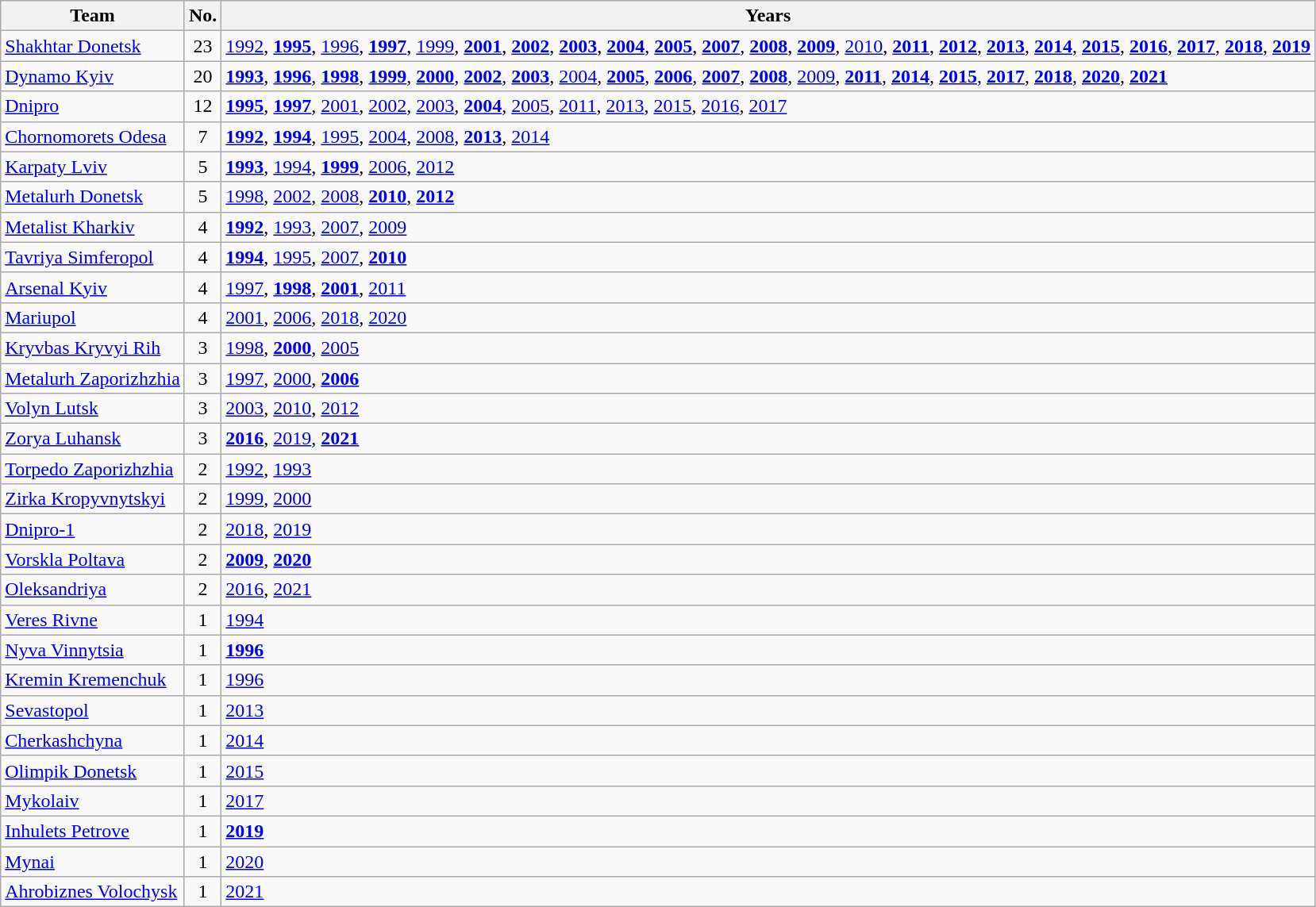<table class="wikitable sortable">
<tr>
<th>Team</th>
<th>No.</th>
<th>Years</th>
</tr>
<tr>
<td><a href='#'>Shakhtar Donetsk</a></td>
<td align=center>23</td>
<td><a href='#'>1992</a>, <strong><a href='#'>1995</a></strong>, <a href='#'>1996</a>, <strong><a href='#'>1997</a></strong>, <a href='#'>1999</a>, <strong><a href='#'>2001</a></strong>, <strong><a href='#'>2002</a></strong>, <strong><a href='#'>2003</a></strong>, <strong><a href='#'>2004</a></strong>, <strong><a href='#'>2005</a></strong>, <strong><a href='#'>2007</a></strong>, <strong><a href='#'>2008</a></strong>, <strong><a href='#'>2009</a></strong>, <a href='#'>2010</a>, <strong><a href='#'>2011</a></strong>, <strong><a href='#'>2012</a></strong>, <strong><a href='#'>2013</a></strong>, <strong><a href='#'>2014</a></strong>, <strong><a href='#'>2015</a></strong>, <strong><a href='#'>2016</a></strong>, <strong><a href='#'>2017</a></strong>, <strong><a href='#'>2018</a></strong>, <strong><a href='#'>2019</a></strong></td>
</tr>
<tr>
<td><a href='#'>Dynamo Kyiv</a></td>
<td align=center>20</td>
<td><strong><a href='#'>1993</a></strong>, <strong><a href='#'>1996</a></strong>, <strong><a href='#'>1998</a></strong>, <strong><a href='#'>1999</a></strong>, <strong><a href='#'>2000</a></strong>, <strong><a href='#'>2002</a></strong>, <strong><a href='#'>2003</a></strong>, <a href='#'>2004</a>, <strong><a href='#'>2005</a></strong>, <strong><a href='#'>2006</a></strong>, <strong><a href='#'>2007</a></strong>, <strong><a href='#'>2008</a></strong>, <a href='#'>2009</a>, <strong><a href='#'>2011</a></strong>, <strong><a href='#'>2014</a></strong>, <strong><a href='#'>2015</a></strong>, <strong><a href='#'>2017</a></strong>, <strong><a href='#'>2018</a></strong>, <strong><a href='#'>2020</a></strong>, <strong><a href='#'>2021</a></strong></td>
</tr>
<tr>
<td><a href='#'>Dnipro</a></td>
<td align=center>12</td>
<td><strong><a href='#'>1995</a></strong>, <strong><a href='#'>1997</a></strong>, <a href='#'>2001</a>, <a href='#'>2002</a>, <a href='#'>2003</a>, <strong><a href='#'>2004</a></strong>, <a href='#'>2005</a>, <a href='#'>2011</a>, <a href='#'>2013</a>, <a href='#'>2015</a>, <a href='#'>2016</a>, <a href='#'>2017</a></td>
</tr>
<tr>
<td><a href='#'>Chornomorets Odesa</a></td>
<td align=center>7</td>
<td><strong><a href='#'>1992</a></strong>, <strong><a href='#'>1994</a></strong>, <a href='#'>1995</a>, <a href='#'>2004</a>, <a href='#'>2008</a>, <strong><a href='#'>2013</a></strong>, <a href='#'>2014</a></td>
</tr>
<tr>
<td><a href='#'>Karpaty Lviv</a></td>
<td align=center>5</td>
<td><strong><a href='#'>1993</a></strong>, <a href='#'>1994</a>, <strong><a href='#'>1999</a></strong>, <a href='#'>2006</a>, <a href='#'>2012</a></td>
</tr>
<tr>
<td><a href='#'>Metalurh Donetsk</a></td>
<td align=center>5</td>
<td><a href='#'>1998</a>, <a href='#'>2002</a>, <a href='#'>2008</a>, <strong><a href='#'>2010</a></strong>, <strong><a href='#'>2012</a></strong></td>
</tr>
<tr>
<td><a href='#'>Metalist Kharkiv</a></td>
<td align=center>4</td>
<td><strong><a href='#'>1992</a></strong>, <a href='#'>1993</a>, <a href='#'>2007</a>, <a href='#'>2009</a></td>
</tr>
<tr>
<td><a href='#'>Tavriya Simferopol</a></td>
<td align=center>4</td>
<td><strong><a href='#'>1994</a></strong>, <a href='#'>1995</a>, <a href='#'>2007</a>, <strong><a href='#'>2010</a></strong></td>
</tr>
<tr>
<td><a href='#'>Arsenal Kyiv</a></td>
<td align=center>4</td>
<td><a href='#'>1997</a>, <strong><a href='#'>1998</a></strong>, <strong><a href='#'>2001</a></strong>, <a href='#'>2011</a></td>
</tr>
<tr>
<td><a href='#'>Mariupol</a></td>
<td align=center>4</td>
<td><a href='#'>2001</a>, <a href='#'>2006</a>, <a href='#'>2018</a>, <a href='#'>2020</a></td>
</tr>
<tr>
<td><a href='#'>Kryvbas Kryvyi Rih</a></td>
<td align=center>3</td>
<td><a href='#'>1998</a>, <strong><a href='#'>2000</a></strong>, <a href='#'>2005</a></td>
</tr>
<tr>
<td><a href='#'>Metalurh Zaporizhzhia</a></td>
<td align=center>3</td>
<td><a href='#'>1997</a>, <a href='#'>2000</a>, <strong><a href='#'>2006</a></strong></td>
</tr>
<tr>
<td><a href='#'>Volyn Lutsk</a></td>
<td align=center>3</td>
<td><a href='#'>2003</a>, <a href='#'>2010</a>, <a href='#'>2012</a></td>
</tr>
<tr>
<td><a href='#'>Zorya Luhansk</a></td>
<td align=center>3</td>
<td><strong><a href='#'>2016</a></strong>, <a href='#'>2019</a>, <strong><a href='#'>2021</a></strong></td>
</tr>
<tr>
<td><a href='#'>Torpedo Zaporizhzhia</a></td>
<td align=center>2</td>
<td><a href='#'>1992</a>, <a href='#'>1993</a></td>
</tr>
<tr>
<td><a href='#'>Zirka Kropyvnytskyi</a></td>
<td align=center>2</td>
<td><a href='#'>1999</a>, <a href='#'>2000</a></td>
</tr>
<tr>
<td><a href='#'>Dnipro-1</a></td>
<td align=center>2</td>
<td><a href='#'>2018</a>, <a href='#'>2019</a></td>
</tr>
<tr>
<td><a href='#'>Vorskla Poltava</a></td>
<td align=center>2</td>
<td><strong><a href='#'>2009</a></strong>, <strong><a href='#'>2020</a></strong></td>
</tr>
<tr>
<td><a href='#'>Oleksandriya</a></td>
<td align=center>2</td>
<td><a href='#'>2016</a>, <a href='#'>2021</a></td>
</tr>
<tr>
<td><a href='#'>Veres Rivne</a></td>
<td align=center>1</td>
<td><a href='#'>1994</a></td>
</tr>
<tr>
<td><a href='#'>Nyva Vinnytsia</a></td>
<td align=center>1</td>
<td><strong><a href='#'>1996</a></strong></td>
</tr>
<tr>
<td><a href='#'>Kremin Kremenchuk</a></td>
<td align=center>1</td>
<td><a href='#'>1996</a></td>
</tr>
<tr>
<td><a href='#'>Sevastopol</a></td>
<td align=center>1</td>
<td><a href='#'>2013</a></td>
</tr>
<tr>
<td><a href='#'>Cherkashchyna</a></td>
<td align=center>1</td>
<td><a href='#'>2014</a></td>
</tr>
<tr>
<td><a href='#'>Olimpik Donetsk</a></td>
<td align=center>1</td>
<td><a href='#'>2015</a></td>
</tr>
<tr>
<td><a href='#'>Mykolaiv</a></td>
<td align=center>1</td>
<td><a href='#'>2017</a></td>
</tr>
<tr>
<td><a href='#'>Inhulets Petrove</a></td>
<td align=center>1</td>
<td><strong><a href='#'>2019</a></strong></td>
</tr>
<tr>
<td><a href='#'>Mynai</a></td>
<td align=center>1</td>
<td><a href='#'>2020</a></td>
</tr>
<tr>
<td><a href='#'>Ahrobiznes Volochysk</a></td>
<td align=center>1</td>
<td><a href='#'>2021</a></td>
</tr>
</table>
